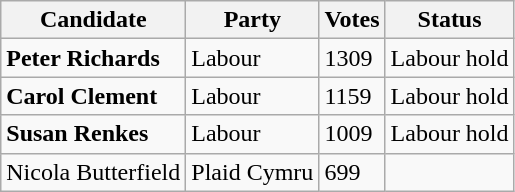<table class="wikitable sortable">
<tr>
<th>Candidate</th>
<th>Party</th>
<th>Votes</th>
<th>Status</th>
</tr>
<tr>
<td><strong>Peter Richards</strong></td>
<td>Labour</td>
<td>1309</td>
<td>Labour hold</td>
</tr>
<tr>
<td><strong>Carol Clement</strong></td>
<td>Labour</td>
<td>1159</td>
<td>Labour hold</td>
</tr>
<tr>
<td><strong>Susan Renkes</strong></td>
<td>Labour</td>
<td>1009</td>
<td>Labour hold</td>
</tr>
<tr>
<td>Nicola Butterfield</td>
<td>Plaid Cymru</td>
<td>699</td>
<td></td>
</tr>
</table>
